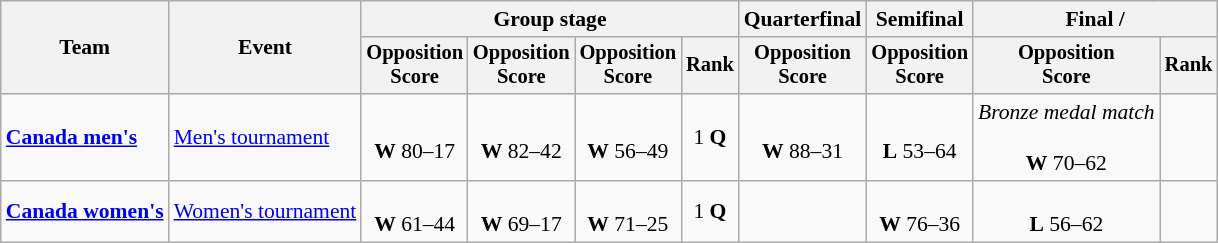<table class="wikitable" style="font-size:90%;text-align:center">
<tr>
<th rowspan="2">Team</th>
<th rowspan="2">Event</th>
<th colspan="4">Group stage</th>
<th>Quarterfinal</th>
<th>Semifinal</th>
<th colspan="2">Final / </th>
</tr>
<tr style="font-size:95%">
<th>Opposition<br>Score</th>
<th>Opposition<br>Score</th>
<th>Opposition<br>Score</th>
<th>Rank</th>
<th>Opposition<br>Score</th>
<th>Opposition<br>Score</th>
<th>Opposition<br>Score</th>
<th>Rank</th>
</tr>
<tr>
<td align=left><strong><a href='#'>Canada men's</a></strong></td>
<td align=left><a href='#'>Men's tournament</a></td>
<td><br><strong>W</strong> 80–17</td>
<td><br><strong>W</strong> 82–42</td>
<td><br><strong>W</strong> 56–49</td>
<td>1 <strong>Q</strong></td>
<td><br><strong>W</strong> 88–31</td>
<td><br><strong>L</strong> 53–64</td>
<td><em>Bronze medal match</em><br><br><strong>W</strong> 70–62</td>
<td></td>
</tr>
<tr>
<td align=left><strong><a href='#'>Canada women's</a></strong></td>
<td align=left><a href='#'>Women's tournament</a></td>
<td><br><strong>W</strong> 61–44</td>
<td><br><strong>W</strong> 69–17</td>
<td><br><strong>W</strong> 71–25</td>
<td>1 <strong>Q</strong></td>
<td></td>
<td><br><strong>W</strong> 76–36</td>
<td><br><strong>L</strong> 56–62</td>
<td></td>
</tr>
</table>
